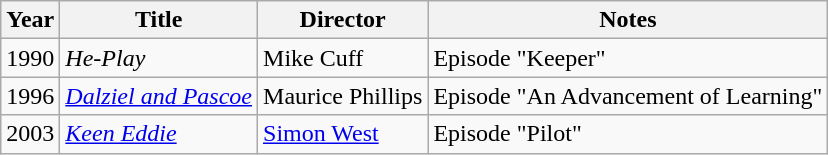<table class="wikitable">
<tr>
<th>Year</th>
<th>Title</th>
<th>Director</th>
<th>Notes</th>
</tr>
<tr>
<td>1990</td>
<td><em>He-Play</em></td>
<td>Mike Cuff</td>
<td>Episode "Keeper"</td>
</tr>
<tr>
<td>1996</td>
<td><em><a href='#'>Dalziel and Pascoe</a></em></td>
<td>Maurice Phillips</td>
<td>Episode "An Advancement of Learning"</td>
</tr>
<tr>
<td>2003</td>
<td><em><a href='#'>Keen Eddie</a></em></td>
<td><a href='#'>Simon West</a></td>
<td>Episode "Pilot"</td>
</tr>
</table>
